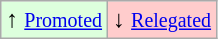<table class="wikitable" align="center">
<tr>
<td style="background:#ddffdd">↑ <small><a href='#'>Promoted</a></small></td>
<td style="background:#ffcccc">↓ <small><a href='#'>Relegated</a></small></td>
</tr>
</table>
